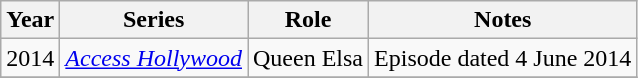<table class="wikitable sortable">
<tr>
<th>Year</th>
<th>Series</th>
<th>Role</th>
<th class="unsortable">Notes</th>
</tr>
<tr>
<td>2014</td>
<td><em><a href='#'>Access Hollywood</a></em></td>
<td>Queen Elsa</td>
<td>Episode dated 4 June 2014</td>
</tr>
<tr>
</tr>
</table>
